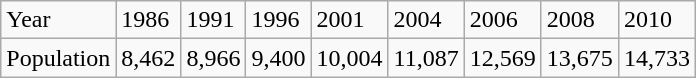<table class="wikitable">
<tr>
<td>Year</td>
<td>1986</td>
<td>1991</td>
<td>1996</td>
<td>2001</td>
<td>2004</td>
<td>2006</td>
<td>2008</td>
<td>2010</td>
</tr>
<tr>
<td>Population</td>
<td>8,462</td>
<td>8,966</td>
<td>9,400</td>
<td>10,004</td>
<td>11,087</td>
<td>12,569</td>
<td>13,675</td>
<td>14,733</td>
</tr>
</table>
